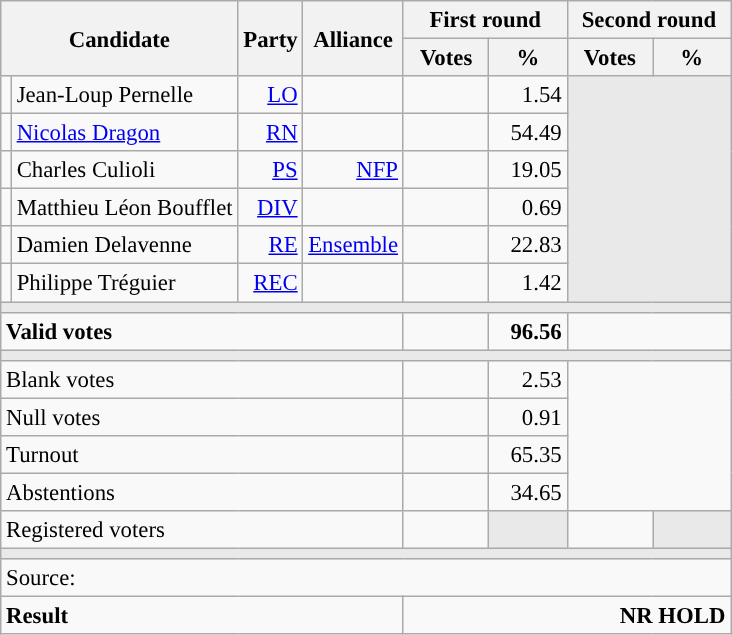<table class="wikitable" style="text-align:right;font-size:95%;">
<tr>
<th colspan="2" rowspan="2">Candidate</th>
<th colspan="1" rowspan="2">Party</th>
<th colspan="1" rowspan="2">Alliance</th>
<th colspan="2">First round</th>
<th colspan="2">Second round</th>
</tr>
<tr>
<th style="width:50px;">Votes</th>
<th style="width:45px;">%</th>
<th style="width:50px;">Votes</th>
<th style="width:45px;">%</th>
</tr>
<tr>
<td style="color:inherit;background:"></td>
<td style="text-align:left;">Jean-Loup Pernelle</td>
<td><a href='#'>LO</a></td>
<td></td>
<td></td>
<td>1.54</td>
<td colspan="2" rowspan="6" style="background:#E9E9E9;"></td>
</tr>
<tr>
<td style="color:inherit;background:"></td>
<td style="text-align:left;"><a href='#'>Nicolas Dragon</a></td>
<td><a href='#'>RN</a></td>
<td></td>
<td></td>
<td>54.49</td>
</tr>
<tr>
<td style="color:inherit;background:"></td>
<td style="text-align:left;">Charles Culioli</td>
<td><a href='#'>PS</a></td>
<td><a href='#'>NFP</a></td>
<td></td>
<td>19.05</td>
</tr>
<tr>
<td style="color:inherit;background:"></td>
<td style="text-align:left;">Matthieu Léon Boufflet</td>
<td><a href='#'>DIV</a></td>
<td></td>
<td></td>
<td>0.69</td>
</tr>
<tr>
<td style="color:inherit;background:"></td>
<td style="text-align:left;">Damien Delavenne</td>
<td><a href='#'>RE</a></td>
<td><a href='#'>Ensemble</a></td>
<td></td>
<td>22.83</td>
</tr>
<tr>
<td style="color:inherit;background:"></td>
<td style="text-align:left;">Philippe Tréguier</td>
<td><a href='#'>REC</a></td>
<td></td>
<td></td>
<td>1.42</td>
</tr>
<tr>
<td colspan="8" style="background:#E9E9E9;"></td>
</tr>
<tr style="font-weight:bold;">
<td colspan="4" style="text-align:left;">Valid votes</td>
<td></td>
<td>96.56</td>
</tr>
<tr>
<td colspan="8" style="background:#E9E9E9;"></td>
</tr>
<tr>
<td colspan="4" style="text-align:left;">Blank votes</td>
<td></td>
<td>2.53</td>
</tr>
<tr>
<td colspan="4" style="text-align:left;">Null votes</td>
<td></td>
<td>0.91</td>
</tr>
<tr>
<td colspan="4" style="text-align:left;">Turnout</td>
<td></td>
<td>65.35</td>
</tr>
<tr>
<td colspan="4" style="text-align:left;">Abstentions</td>
<td></td>
<td>34.65</td>
</tr>
<tr>
<td colspan="4" style="text-align:left;">Registered voters</td>
<td></td>
<td style="background:#E9E9E9;"></td>
<td></td>
<td style="background:#E9E9E9;"></td>
</tr>
<tr>
<td colspan="8" style="background:#E9E9E9;"></td>
</tr>
<tr>
<td colspan="8" style="text-align:left;">Source: </td>
</tr>
<tr style="font-weight:bold">
<td colspan="4" style="text-align:left;">Result</td>
<td colspan="4" style="background-color:">NR HOLD</td>
</tr>
</table>
